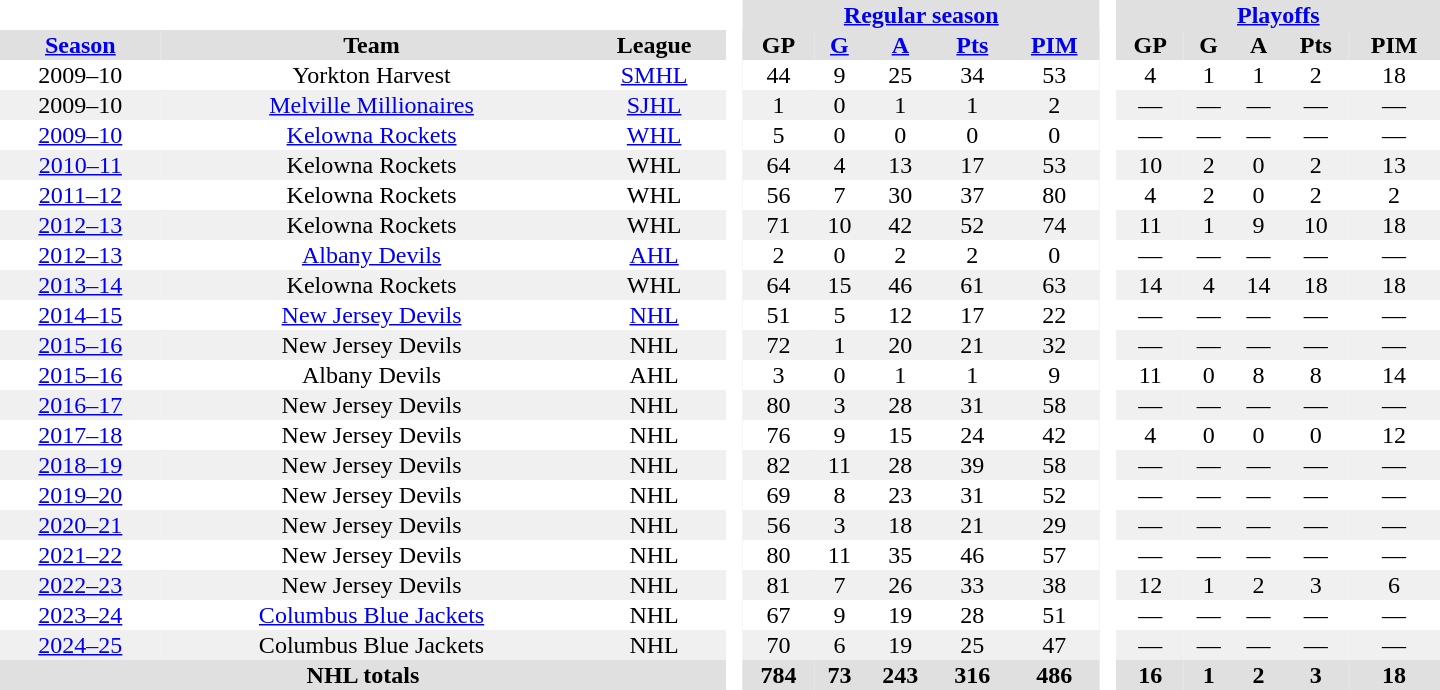<table border="0" cellpadding="1" cellspacing="0" style="text-align:center; width:60em;">
<tr style="background:#e0e0e0;">
<th colspan="3"  bgcolor="#ffffff"> </th>
<th rowspan="99" bgcolor="#ffffff"> </th>
<th colspan="5"><a href='#'>Regular season</a></th>
<th rowspan="99" bgcolor="#ffffff"> </th>
<th colspan="5"><a href='#'>Playoffs</a></th>
</tr>
<tr style="background:#e0e0e0;">
<th><a href='#'>Season</a></th>
<th>Team</th>
<th>League</th>
<th>GP</th>
<th><a href='#'>G</a></th>
<th><a href='#'>A</a></th>
<th><a href='#'>Pts</a></th>
<th><a href='#'>PIM</a></th>
<th>GP</th>
<th>G</th>
<th>A</th>
<th>Pts</th>
<th>PIM</th>
</tr>
<tr>
<td>2009–10</td>
<td>Yorkton Harvest</td>
<td><a href='#'>SMHL</a></td>
<td>44</td>
<td>9</td>
<td>25</td>
<td>34</td>
<td>53</td>
<td>4</td>
<td>1</td>
<td>1</td>
<td>2</td>
<td>18</td>
</tr>
<tr bgcolor="#f0f0f0">
<td>2009–10</td>
<td><a href='#'>Melville Millionaires</a></td>
<td><a href='#'>SJHL</a></td>
<td>1</td>
<td>0</td>
<td>1</td>
<td>1</td>
<td>2</td>
<td>—</td>
<td>—</td>
<td>—</td>
<td>—</td>
<td>—</td>
</tr>
<tr>
<td><a href='#'>2009–10</a></td>
<td><a href='#'>Kelowna Rockets</a></td>
<td><a href='#'>WHL</a></td>
<td>5</td>
<td>0</td>
<td>0</td>
<td>0</td>
<td>0</td>
<td>—</td>
<td>—</td>
<td>—</td>
<td>—</td>
<td>—</td>
</tr>
<tr bgcolor="#f0f0f0">
<td><a href='#'>2010–11</a></td>
<td>Kelowna Rockets</td>
<td>WHL</td>
<td>64</td>
<td>4</td>
<td>13</td>
<td>17</td>
<td>53</td>
<td>10</td>
<td>2</td>
<td>0</td>
<td>2</td>
<td>13</td>
</tr>
<tr>
<td><a href='#'>2011–12</a></td>
<td>Kelowna Rockets</td>
<td>WHL</td>
<td>56</td>
<td>7</td>
<td>30</td>
<td>37</td>
<td>80</td>
<td>4</td>
<td>2</td>
<td>0</td>
<td>2</td>
<td>2</td>
</tr>
<tr bgcolor="#f0f0f0">
<td><a href='#'>2012–13</a></td>
<td>Kelowna Rockets</td>
<td>WHL</td>
<td>71</td>
<td>10</td>
<td>42</td>
<td>52</td>
<td>74</td>
<td>11</td>
<td>1</td>
<td>9</td>
<td>10</td>
<td>18</td>
</tr>
<tr>
<td><a href='#'>2012–13</a></td>
<td><a href='#'>Albany Devils</a></td>
<td><a href='#'>AHL</a></td>
<td>2</td>
<td>0</td>
<td>2</td>
<td>2</td>
<td>0</td>
<td>—</td>
<td>—</td>
<td>—</td>
<td>—</td>
<td>—</td>
</tr>
<tr bgcolor="#f0f0f0">
<td><a href='#'>2013–14</a></td>
<td>Kelowna Rockets</td>
<td>WHL</td>
<td>64</td>
<td>15</td>
<td>46</td>
<td>61</td>
<td>63</td>
<td>14</td>
<td>4</td>
<td>14</td>
<td>18</td>
<td>18</td>
</tr>
<tr>
<td><a href='#'>2014–15</a></td>
<td><a href='#'>New Jersey Devils</a></td>
<td><a href='#'>NHL</a></td>
<td>51</td>
<td>5</td>
<td>12</td>
<td>17</td>
<td>22</td>
<td>—</td>
<td>—</td>
<td>—</td>
<td>—</td>
<td>—</td>
</tr>
<tr bgcolor="#f0f0f0">
<td><a href='#'>2015–16</a></td>
<td>New Jersey Devils</td>
<td>NHL</td>
<td>72</td>
<td>1</td>
<td>20</td>
<td>21</td>
<td>32</td>
<td>—</td>
<td>—</td>
<td>—</td>
<td>—</td>
<td>—</td>
</tr>
<tr>
<td><a href='#'>2015–16</a></td>
<td>Albany Devils</td>
<td>AHL</td>
<td>3</td>
<td>0</td>
<td>1</td>
<td>1</td>
<td>9</td>
<td>11</td>
<td>0</td>
<td>8</td>
<td>8</td>
<td>14</td>
</tr>
<tr bgcolor="#f0f0f0">
<td><a href='#'>2016–17</a></td>
<td>New Jersey Devils</td>
<td>NHL</td>
<td>80</td>
<td>3</td>
<td>28</td>
<td>31</td>
<td>58</td>
<td>—</td>
<td>—</td>
<td>—</td>
<td>—</td>
<td>—</td>
</tr>
<tr>
<td><a href='#'>2017–18</a></td>
<td>New Jersey Devils</td>
<td>NHL</td>
<td>76</td>
<td>9</td>
<td>15</td>
<td>24</td>
<td>42</td>
<td>4</td>
<td>0</td>
<td>0</td>
<td>0</td>
<td>12</td>
</tr>
<tr bgcolor="#f0f0f0">
<td><a href='#'>2018–19</a></td>
<td>New Jersey Devils</td>
<td>NHL</td>
<td>82</td>
<td>11</td>
<td>28</td>
<td>39</td>
<td>58</td>
<td>—</td>
<td>—</td>
<td>—</td>
<td>—</td>
<td>—</td>
</tr>
<tr>
<td><a href='#'>2019–20</a></td>
<td>New Jersey Devils</td>
<td>NHL</td>
<td>69</td>
<td>8</td>
<td>23</td>
<td>31</td>
<td>52</td>
<td>—</td>
<td>—</td>
<td>—</td>
<td>—</td>
<td>—</td>
</tr>
<tr bgcolor="#f0f0f0">
<td><a href='#'>2020–21</a></td>
<td>New Jersey Devils</td>
<td>NHL</td>
<td>56</td>
<td>3</td>
<td>18</td>
<td>21</td>
<td>29</td>
<td>—</td>
<td>—</td>
<td>—</td>
<td>—</td>
<td>—</td>
</tr>
<tr>
<td><a href='#'>2021–22</a></td>
<td>New Jersey Devils</td>
<td>NHL</td>
<td>80</td>
<td>11</td>
<td>35</td>
<td>46</td>
<td>57</td>
<td>—</td>
<td>—</td>
<td>—</td>
<td>—</td>
<td>—</td>
</tr>
<tr bgcolor="#f0f0f0">
<td><a href='#'>2022–23</a></td>
<td>New Jersey Devils</td>
<td>NHL</td>
<td>81</td>
<td>7</td>
<td>26</td>
<td>33</td>
<td>38</td>
<td>12</td>
<td>1</td>
<td>2</td>
<td>3</td>
<td>6</td>
</tr>
<tr>
<td><a href='#'>2023–24</a></td>
<td><a href='#'>Columbus Blue Jackets</a></td>
<td>NHL</td>
<td>67</td>
<td>9</td>
<td>19</td>
<td>28</td>
<td>51</td>
<td>—</td>
<td>—</td>
<td>—</td>
<td>—</td>
<td>—</td>
</tr>
<tr bgcolor="#f0f0f0">
<td><a href='#'>2024–25</a></td>
<td>Columbus Blue Jackets</td>
<td>NHL</td>
<td>70</td>
<td>6</td>
<td>19</td>
<td>25</td>
<td>47</td>
<td>—</td>
<td>—</td>
<td>—</td>
<td>—</td>
<td>—</td>
</tr>
<tr ALIGN="center" bgcolor="#e0e0e0">
<th colspan="3">NHL totals</th>
<th>784</th>
<th>73</th>
<th>243</th>
<th>316</th>
<th>486</th>
<th>16</th>
<th>1</th>
<th>2</th>
<th>3</th>
<th>18</th>
</tr>
</table>
